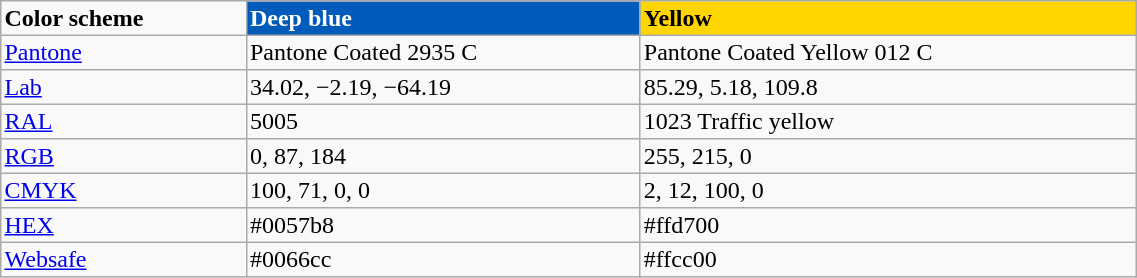<table cellspacing="0" cellpadding="2" border="1" width="60%" style="background: #f9f9f9; border: 1px solid #aaaaaa; border-collapse: collapse; white-space: nowrap; text-align: left">
<tr>
<th>Color scheme</th>
<th style="background:#005BBB;color:white">Deep blue</th>
<th style="background:#FFD500">Yellow</th>
</tr>
<tr>
<td><a href='#'>Pantone</a></td>
<td>Pantone Coated 2935 C</td>
<td>Pantone Coated Yellow 012 C</td>
</tr>
<tr>
<td><a href='#'>Lab</a></td>
<td>34.02, −2.19, −64.19</td>
<td>85.29, 5.18, 109.8</td>
</tr>
<tr>
<td><a href='#'>RAL</a></td>
<td>5005</td>
<td>1023 Traffic yellow</td>
</tr>
<tr>
<td><a href='#'>RGB</a></td>
<td>0, 87, 184</td>
<td>255, 215, 0</td>
</tr>
<tr>
<td><a href='#'>CMYK</a></td>
<td>100, 71, 0, 0</td>
<td>2, 12, 100, 0</td>
</tr>
<tr>
<td><a href='#'>HEX</a></td>
<td>#0057b8</td>
<td>#ffd700</td>
</tr>
<tr>
<td><a href='#'>Websafe</a></td>
<td>#0066cc</td>
<td>#ffcc00</td>
</tr>
</table>
